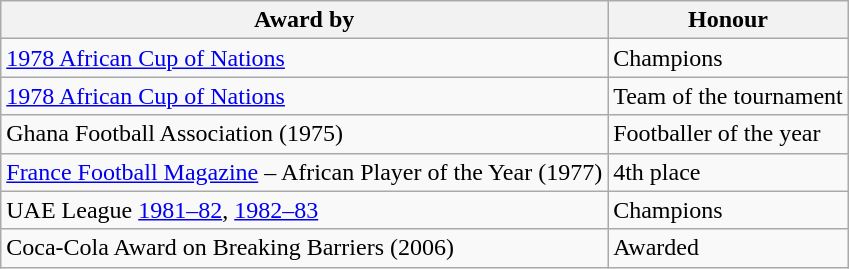<table class="wikitable">
<tr>
<th>Award by</th>
<th>Honour</th>
</tr>
<tr>
<td><a href='#'>1978 African Cup of Nations</a></td>
<td>Champions</td>
</tr>
<tr>
<td><a href='#'>1978 African Cup of Nations</a></td>
<td>Team of the tournament</td>
</tr>
<tr>
<td>Ghana Football Association (1975)</td>
<td>Footballer of the year</td>
</tr>
<tr>
<td><a href='#'>France Football Magazine</a> – African Player of the Year (1977)</td>
<td>4th place</td>
</tr>
<tr>
<td>UAE League <a href='#'>1981–82</a>, <a href='#'>1982–83</a></td>
<td>Champions</td>
</tr>
<tr>
<td>Coca-Cola Award on Breaking Barriers (2006)</td>
<td>Awarded</td>
</tr>
</table>
